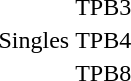<table>
<tr>
<td rowspan=3>Singles</td>
<td>TPB3</td>
<td></td>
<td></td>
<td></td>
</tr>
<tr>
<td>TPB4</td>
<td></td>
<td></td>
<td></td>
</tr>
<tr>
<td>TPB8</td>
<td></td>
<td></td>
<td></td>
</tr>
</table>
